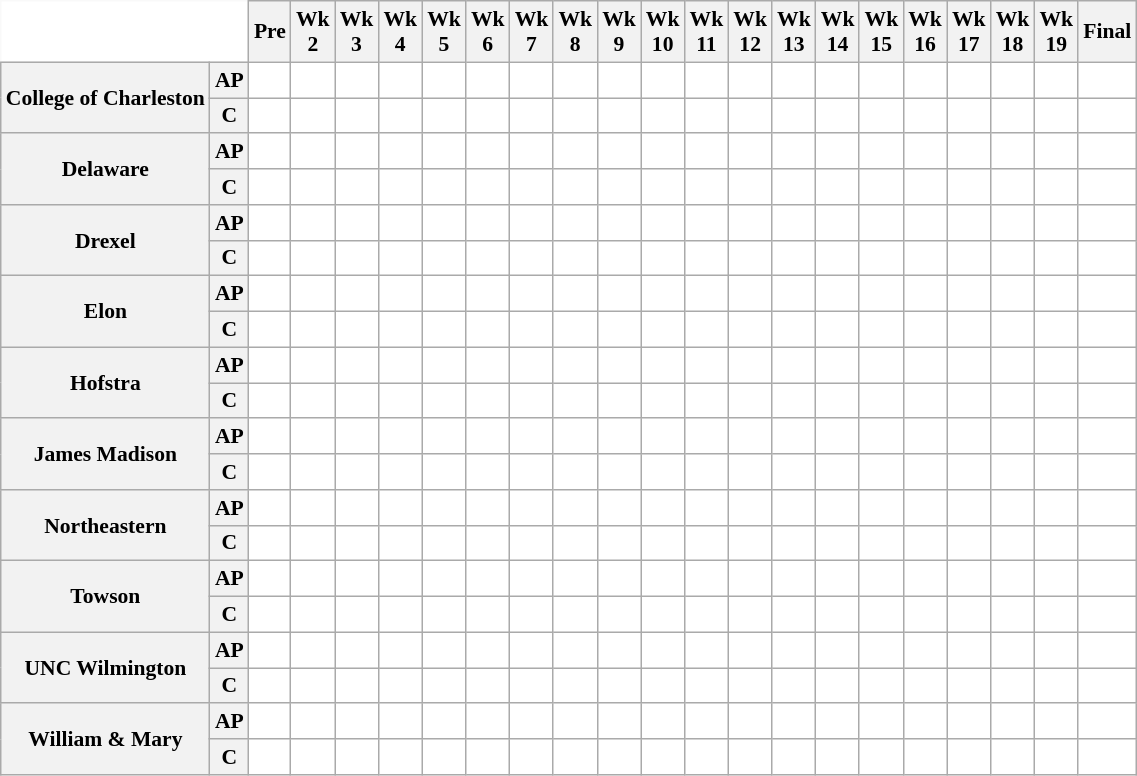<table class="wikitable" style="white-space:nowrap;font-size:90%;">
<tr>
<th colspan=2 style="background:white; border-top-style:hidden; border-left-style:hidden;"> </th>
<th>Pre</th>
<th>Wk<br>2</th>
<th>Wk<br>3</th>
<th>Wk<br>4</th>
<th>Wk<br>5</th>
<th>Wk<br>6</th>
<th>Wk<br>7</th>
<th>Wk<br>8</th>
<th>Wk<br>9</th>
<th>Wk<br>10</th>
<th>Wk<br>11</th>
<th>Wk<br>12</th>
<th>Wk<br>13</th>
<th>Wk<br>14</th>
<th>Wk<br>15</th>
<th>Wk<br>16</th>
<th>Wk<br>17</th>
<th>Wk<br>18</th>
<th>Wk<br>19</th>
<th>Final</th>
</tr>
<tr style="text-align:center;">
<th rowspan=2 style=>College of Charleston</th>
<th>AP</th>
<td style="background:#FFF;"></td>
<td style="background:#FFF;"></td>
<td style="background:#FFF;"></td>
<td style="background:#FFF;"></td>
<td style="background:#FFF;"></td>
<td style="background:#FFF;"></td>
<td style="background:#FFF;"></td>
<td style="background:#FFF;"></td>
<td style="background:#FFF;"></td>
<td style="background:#FFF;"></td>
<td style="background:#FFF;"></td>
<td style="background:#FFF;"></td>
<td style="background:#FFF;"></td>
<td style="background:#FFF;"></td>
<td style="background:#FFF;"></td>
<td style="background:#FFF;"></td>
<td style="background:#FFF;"></td>
<td style="background:#FFF;"></td>
<td style="background:#FFF;"></td>
<td style="background:#FFF;"></td>
</tr>
<tr style="text-align:center;">
<th>C</th>
<td style="background:#FFF;"></td>
<td style="background:#FFF;"></td>
<td style="background:#FFF;"></td>
<td style="background:#FFF;"></td>
<td style="background:#FFF;"></td>
<td style="background:#FFF;"></td>
<td style="background:#FFF;"></td>
<td style="background:#FFF;"></td>
<td style="background:#FFF;"></td>
<td style="background:#FFF;"></td>
<td style="background:#FFF;"></td>
<td style="background:#FFF;"></td>
<td style="background:#FFF;"></td>
<td style="background:#FFF;"></td>
<td style="background:#FFF;"></td>
<td style="background:#FFF;"></td>
<td style="background:#FFF;"></td>
<td style="background:#FFF;"></td>
<td style="background:#FFF;"></td>
<td style="background:#FFF;"></td>
</tr>
<tr style="text-align:center;">
<th rowspan=2 style=>Delaware</th>
<th>AP</th>
<td style="background:#FFF;"></td>
<td style="background:#FFF;"></td>
<td style="background:#FFF;"></td>
<td style="background:#FFF;"></td>
<td style="background:#FFF;"></td>
<td style="background:#FFF;"></td>
<td style="background:#FFF;"></td>
<td style="background:#FFF;"></td>
<td style="background:#FFF;"></td>
<td style="background:#FFF;"></td>
<td style="background:#FFF;"></td>
<td style="background:#FFF;"></td>
<td style="background:#FFF;"></td>
<td style="background:#FFF;"></td>
<td style="background:#FFF;"></td>
<td style="background:#FFF;"></td>
<td style="background:#FFF;"></td>
<td style="background:#FFF;"></td>
<td style="background:#FFF;"></td>
<td style="background:#FFF;"></td>
</tr>
<tr style="text-align:center;">
<th>C</th>
<td style="background:#FFF;"></td>
<td style="background:#FFF;"></td>
<td style="background:#FFF;"></td>
<td style="background:#FFF;"></td>
<td style="background:#FFF;"></td>
<td style="background:#FFF;"></td>
<td style="background:#FFF;"></td>
<td style="background:#FFF;"></td>
<td style="background:#FFF;"></td>
<td style="background:#FFF;"></td>
<td style="background:#FFF;"></td>
<td style="background:#FFF;"></td>
<td style="background:#FFF;"></td>
<td style="background:#FFF;"></td>
<td style="background:#FFF;"></td>
<td style="background:#FFF;"></td>
<td style="background:#FFF;"></td>
<td style="background:#FFF;"></td>
<td style="background:#FFF;"></td>
<td style="background:#FFF;"></td>
</tr>
<tr style="text-align:center;">
<th rowspan=2 style=>Drexel</th>
<th>AP</th>
<td style="background:#FFF;"></td>
<td style="background:#FFF;"></td>
<td style="background:#FFF;"></td>
<td style="background:#FFF;"></td>
<td style="background:#FFF;"></td>
<td style="background:#FFF;"></td>
<td style="background:#FFF;"></td>
<td style="background:#FFF;"></td>
<td style="background:#FFF;"></td>
<td style="background:#FFF;"></td>
<td style="background:#FFF;"></td>
<td style="background:#FFF;"></td>
<td style="background:#FFF;"></td>
<td style="background:#FFF;"></td>
<td style="background:#FFF;"></td>
<td style="background:#FFF;"></td>
<td style="background:#FFF;"></td>
<td style="background:#FFF;"></td>
<td style="background:#FFF;"></td>
<td style="background:#FFF;"></td>
</tr>
<tr style="text-align:center;">
<th>C</th>
<td style="background:#FFF;"></td>
<td style="background:#FFF;"></td>
<td style="background:#FFF;"></td>
<td style="background:#FFF;"></td>
<td style="background:#FFF;"></td>
<td style="background:#FFF;"></td>
<td style="background:#FFF;"></td>
<td style="background:#FFF;"></td>
<td style="background:#FFF;"></td>
<td style="background:#FFF;"></td>
<td style="background:#FFF;"></td>
<td style="background:#FFF;"></td>
<td style="background:#FFF;"></td>
<td style="background:#FFF;"></td>
<td style="background:#FFF;"></td>
<td style="background:#FFF;"></td>
<td style="background:#FFF;"></td>
<td style="background:#FFF;"></td>
<td style="background:#FFF;"></td>
<td style="background:#FFF;"></td>
</tr>
<tr style="text-align:center;">
<th rowspan=2 style=>Elon</th>
<th>AP</th>
<td style="background:#FFF;"></td>
<td style="background:#FFF;"></td>
<td style="background:#FFF;"></td>
<td style="background:#FFF;"></td>
<td style="background:#FFF;"></td>
<td style="background:#FFF;"></td>
<td style="background:#FFF;"></td>
<td style="background:#FFF;"></td>
<td style="background:#FFF;"></td>
<td style="background:#FFF;"></td>
<td style="background:#FFF;"></td>
<td style="background:#FFF;"></td>
<td style="background:#FFF;"></td>
<td style="background:#FFF;"></td>
<td style="background:#FFF;"></td>
<td style="background:#FFF;"></td>
<td style="background:#FFF;"></td>
<td style="background:#FFF;"></td>
<td style="background:#FFF;"></td>
<td style="background:#FFF;"></td>
</tr>
<tr style="text-align:center;">
<th>C</th>
<td style="background:#FFF;"></td>
<td style="background:#FFF;"></td>
<td style="background:#FFF;"></td>
<td style="background:#FFF;"></td>
<td style="background:#FFF;"></td>
<td style="background:#FFF;"></td>
<td style="background:#FFF;"></td>
<td style="background:#FFF;"></td>
<td style="background:#FFF;"></td>
<td style="background:#FFF;"></td>
<td style="background:#FFF;"></td>
<td style="background:#FFF;"></td>
<td style="background:#FFF;"></td>
<td style="background:#FFF;"></td>
<td style="background:#FFF;"></td>
<td style="background:#FFF;"></td>
<td style="background:#FFF;"></td>
<td style="background:#FFF;"></td>
<td style="background:#FFF;"></td>
<td style="background:#FFF;"></td>
</tr>
<tr style="text-align:center;">
<th rowspan=2 style=>Hofstra</th>
<th>AP</th>
<td style="background:#FFF;"></td>
<td style="background:#FFF;"></td>
<td style="background:#FFF;"></td>
<td style="background:#FFF;"></td>
<td style="background:#FFF;"></td>
<td style="background:#FFF;"></td>
<td style="background:#FFF;"></td>
<td style="background:#FFF;"></td>
<td style="background:#FFF;"></td>
<td style="background:#FFF;"></td>
<td style="background:#FFF;"></td>
<td style="background:#FFF;"></td>
<td style="background:#FFF;"></td>
<td style="background:#FFF;"></td>
<td style="background:#FFF;"></td>
<td style="background:#FFF;"></td>
<td style="background:#FFF;"></td>
<td style="background:#FFF;"></td>
<td style="background:#FFF;"></td>
<td style="background:#FFF;"></td>
</tr>
<tr style="text-align:center;">
<th>C</th>
<td style="background:#FFF;"></td>
<td style="background:#FFF;"></td>
<td style="background:#FFF;"></td>
<td style="background:#FFF;"></td>
<td style="background:#FFF;"></td>
<td style="background:#FFF;"></td>
<td style="background:#FFF;"></td>
<td style="background:#FFF;"></td>
<td style="background:#FFF;"></td>
<td style="background:#FFF;"></td>
<td style="background:#FFF;"></td>
<td style="background:#FFF;"></td>
<td style="background:#FFF;"></td>
<td style="background:#FFF;"></td>
<td style="background:#FFF;"></td>
<td style="background:#FFF;"></td>
<td style="background:#FFF;"></td>
<td style="background:#FFF;"></td>
<td style="background:#FFF;"></td>
<td style="background:#FFF;"></td>
</tr>
<tr style="text-align:center;">
<th rowspan=2 style=>James Madison</th>
<th>AP</th>
<td style="background:#FFF;"></td>
<td style="background:#FFF;"></td>
<td style="background:#FFF;"></td>
<td style="background:#FFF;"></td>
<td style="background:#FFF;"></td>
<td style="background:#FFF;"></td>
<td style="background:#FFF;"></td>
<td style="background:#FFF;"></td>
<td style="background:#FFF;"></td>
<td style="background:#FFF;"></td>
<td style="background:#FFF;"></td>
<td style="background:#FFF;"></td>
<td style="background:#FFF;"></td>
<td style="background:#FFF;"></td>
<td style="background:#FFF;"></td>
<td style="background:#FFF;"></td>
<td style="background:#FFF;"></td>
<td style="background:#FFF;"></td>
<td style="background:#FFF;"></td>
<td style="background:#FFF;"></td>
</tr>
<tr style="text-align:center;">
<th>C</th>
<td style="background:#FFF;"></td>
<td style="background:#FFF;"></td>
<td style="background:#FFF;"></td>
<td style="background:#FFF;"></td>
<td style="background:#FFF;"></td>
<td style="background:#FFF;"></td>
<td style="background:#FFF;"></td>
<td style="background:#FFF;"></td>
<td style="background:#FFF;"></td>
<td style="background:#FFF;"></td>
<td style="background:#FFF;"></td>
<td style="background:#FFF;"></td>
<td style="background:#FFF;"></td>
<td style="background:#FFF;"></td>
<td style="background:#FFF;"></td>
<td style="background:#FFF;"></td>
<td style="background:#FFF;"></td>
<td style="background:#FFF;"></td>
<td style="background:#FFF;"></td>
<td style="background:#FFF;"></td>
</tr>
<tr style="text-align:center;">
<th rowspan=2 style=>Northeastern</th>
<th>AP</th>
<td style="background:#FFF;"></td>
<td style="background:#FFF;"></td>
<td style="background:#FFF;"></td>
<td style="background:#FFF;"></td>
<td style="background:#FFF;"></td>
<td style="background:#FFF;"></td>
<td style="background:#FFF;"></td>
<td style="background:#FFF;"></td>
<td style="background:#FFF;"></td>
<td style="background:#FFF;"></td>
<td style="background:#FFF;"></td>
<td style="background:#FFF;"></td>
<td style="background:#FFF;"></td>
<td style="background:#FFF;"></td>
<td style="background:#FFF;"></td>
<td style="background:#FFF;"></td>
<td style="background:#FFF;"></td>
<td style="background:#FFF;"></td>
<td style="background:#FFF;"></td>
<td style="background:#FFF;"></td>
</tr>
<tr style="text-align:center;">
<th>C</th>
<td style="background:#FFF;"></td>
<td style="background:#FFF;"></td>
<td style="background:#FFF;"></td>
<td style="background:#FFF;"></td>
<td style="background:#FFF;"></td>
<td style="background:#FFF;"></td>
<td style="background:#FFF;"></td>
<td style="background:#FFF;"></td>
<td style="background:#FFF;"></td>
<td style="background:#FFF;"></td>
<td style="background:#FFF;"></td>
<td style="background:#FFF;"></td>
<td style="background:#FFF;"></td>
<td style="background:#FFF;"></td>
<td style="background:#FFF;"></td>
<td style="background:#FFF;"></td>
<td style="background:#FFF;"></td>
<td style="background:#FFF;"></td>
<td style="background:#FFF;"></td>
<td style="background:#FFF;"></td>
</tr>
<tr style="text-align:center;">
<th rowspan=2 style=>Towson</th>
<th>AP</th>
<td style="background:#FFF;"></td>
<td style="background:#FFF;"></td>
<td style="background:#FFF;"></td>
<td style="background:#FFF;"></td>
<td style="background:#FFF;"></td>
<td style="background:#FFF;"></td>
<td style="background:#FFF;"></td>
<td style="background:#FFF;"></td>
<td style="background:#FFF;"></td>
<td style="background:#FFF;"></td>
<td style="background:#FFF;"></td>
<td style="background:#FFF;"></td>
<td style="background:#FFF;"></td>
<td style="background:#FFF;"></td>
<td style="background:#FFF;"></td>
<td style="background:#FFF;"></td>
<td style="background:#FFF;"></td>
<td style="background:#FFF;"></td>
<td style="background:#FFF;"></td>
<td style="background:#FFF;"></td>
</tr>
<tr style="text-align:center;">
<th>C</th>
<td style="background:#FFF;"></td>
<td style="background:#FFF;"></td>
<td style="background:#FFF;"></td>
<td style="background:#FFF;"></td>
<td style="background:#FFF;"></td>
<td style="background:#FFF;"></td>
<td style="background:#FFF;"></td>
<td style="background:#FFF;"></td>
<td style="background:#FFF;"></td>
<td style="background:#FFF;"></td>
<td style="background:#FFF;"></td>
<td style="background:#FFF;"></td>
<td style="background:#FFF;"></td>
<td style="background:#FFF;"></td>
<td style="background:#FFF;"></td>
<td style="background:#FFF;"></td>
<td style="background:#FFF;"></td>
<td style="background:#FFF;"></td>
<td style="background:#FFF;"></td>
<td style="background:#FFF;"></td>
</tr>
<tr style="text-align:center;">
<th rowspan=2 style=>UNC Wilmington</th>
<th>AP</th>
<td style="background:#FFF;"></td>
<td style="background:#FFF;"></td>
<td style="background:#FFF;"></td>
<td style="background:#FFF;"></td>
<td style="background:#FFF;"></td>
<td style="background:#FFF;"></td>
<td style="background:#FFF;"></td>
<td style="background:#FFF;"></td>
<td style="background:#FFF;"></td>
<td style="background:#FFF;"></td>
<td style="background:#FFF;"></td>
<td style="background:#FFF;"></td>
<td style="background:#FFF;"></td>
<td style="background:#FFF;"></td>
<td style="background:#FFF;"></td>
<td style="background:#FFF;"></td>
<td style="background:#FFF;"></td>
<td style="background:#FFF;"></td>
<td style="background:#FFF;"></td>
<td style="background:#FFF;"></td>
</tr>
<tr style="text-align:center;">
<th>C</th>
<td style="background:#FFF;"></td>
<td style="background:#FFF;"></td>
<td style="background:#FFF;"></td>
<td style="background:#FFF;"></td>
<td style="background:#FFF;"></td>
<td style="background:#FFF;"></td>
<td style="background:#FFF;"></td>
<td style="background:#FFF;"></td>
<td style="background:#FFF;"></td>
<td style="background:#FFF;"></td>
<td style="background:#FFF;"></td>
<td style="background:#FFF;"></td>
<td style="background:#FFF;"></td>
<td style="background:#FFF;"></td>
<td style="background:#FFF;"></td>
<td style="background:#FFF;"></td>
<td style="background:#FFF;"></td>
<td style="background:#FFF;"></td>
<td style="background:#FFF;"></td>
<td style="background:#FFF;"></td>
</tr>
<tr style="text-align:center;">
<th rowspan=2 style=>William & Mary</th>
<th>AP</th>
<td style="background:#FFF;"></td>
<td style="background:#FFF;"></td>
<td style="background:#FFF;"></td>
<td style="background:#FFF;"></td>
<td style="background:#FFF;"></td>
<td style="background:#FFF;"></td>
<td style="background:#FFF;"></td>
<td style="background:#FFF;"></td>
<td style="background:#FFF;"></td>
<td style="background:#FFF;"></td>
<td style="background:#FFF;"></td>
<td style="background:#FFF;"></td>
<td style="background:#FFF;"></td>
<td style="background:#FFF;"></td>
<td style="background:#FFF;"></td>
<td style="background:#FFF;"></td>
<td style="background:#FFF;"></td>
<td style="background:#FFF;"></td>
<td style="background:#FFF;"></td>
<td style="background:#FFF;"></td>
</tr>
<tr style="text-align:center;">
<th>C</th>
<td style="background:#FFF;"></td>
<td style="background:#FFF;"></td>
<td style="background:#FFF;"></td>
<td style="background:#FFF;"></td>
<td style="background:#FFF;"></td>
<td style="background:#FFF;"></td>
<td style="background:#FFF;"></td>
<td style="background:#FFF;"></td>
<td style="background:#FFF;"></td>
<td style="background:#FFF;"></td>
<td style="background:#FFF;"></td>
<td style="background:#FFF;"></td>
<td style="background:#FFF;"></td>
<td style="background:#FFF;"></td>
<td style="background:#FFF;"></td>
<td style="background:#FFF;"></td>
<td style="background:#FFF;"></td>
<td style="background:#FFF;"></td>
<td style="background:#FFF;"></td>
<td style="background:#FFF;"></td>
</tr>
</table>
